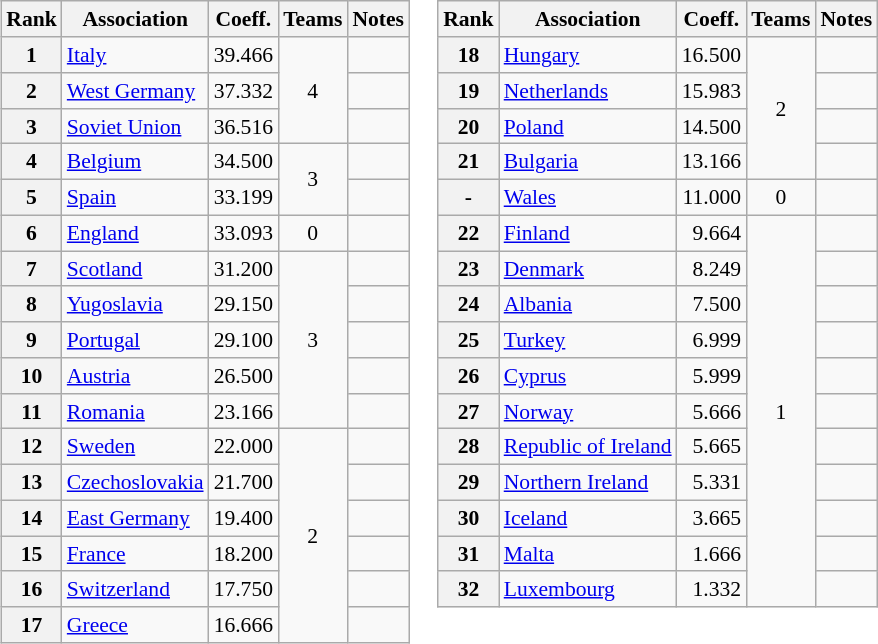<table>
<tr valign=top style="font-size:90%">
<td><br><table class="wikitable">
<tr>
<th>Rank</th>
<th>Association</th>
<th>Coeff.</th>
<th>Teams</th>
<th>Notes</th>
</tr>
<tr>
<th>1</th>
<td> <a href='#'>Italy</a></td>
<td align="right">39.466</td>
<td rowspan="3" style="text-align:center">4</td>
<td></td>
</tr>
<tr>
<th>2</th>
<td> <a href='#'>West Germany</a></td>
<td align="right">37.332</td>
<td></td>
</tr>
<tr>
<th>3</th>
<td> <a href='#'>Soviet Union</a></td>
<td align="right">36.516</td>
<td></td>
</tr>
<tr>
<th>4</th>
<td> <a href='#'>Belgium</a></td>
<td align="right">34.500</td>
<td rowspan="2" style="text-align:center">3</td>
<td></td>
</tr>
<tr>
<th>5</th>
<td> <a href='#'>Spain</a></td>
<td align="right">33.199</td>
<td></td>
</tr>
<tr>
<th>6</th>
<td> <a href='#'>England</a></td>
<td align="right">33.093</td>
<td style="text-align:center">0</td>
<td></td>
</tr>
<tr>
<th>7</th>
<td> <a href='#'>Scotland</a></td>
<td align="right">31.200</td>
<td rowspan="5" style="text-align:center">3</td>
<td></td>
</tr>
<tr>
<th>8</th>
<td> <a href='#'>Yugoslavia</a></td>
<td align="right">29.150</td>
<td></td>
</tr>
<tr>
<th>9</th>
<td> <a href='#'>Portugal</a></td>
<td align="right">29.100</td>
<td></td>
</tr>
<tr>
<th>10</th>
<td> <a href='#'>Austria</a></td>
<td align="right">26.500</td>
<td></td>
</tr>
<tr>
<th>11</th>
<td> <a href='#'>Romania</a></td>
<td align="right">23.166</td>
<td></td>
</tr>
<tr>
<th>12</th>
<td> <a href='#'>Sweden</a></td>
<td align="right">22.000</td>
<td rowspan="6" style="text-align:center">2</td>
<td></td>
</tr>
<tr>
<th>13</th>
<td> <a href='#'>Czechoslovakia</a></td>
<td align="right">21.700</td>
<td></td>
</tr>
<tr>
<th>14</th>
<td> <a href='#'>East Germany</a></td>
<td align="right">19.400</td>
<td></td>
</tr>
<tr>
<th>15</th>
<td> <a href='#'>France</a></td>
<td align="right">18.200</td>
<td></td>
</tr>
<tr>
<th>16</th>
<td> <a href='#'>Switzerland</a></td>
<td align="right">17.750</td>
<td></td>
</tr>
<tr>
<th>17</th>
<td> <a href='#'>Greece</a></td>
<td align="right">16.666</td>
<td></td>
</tr>
</table>
</td>
<td><br><table class="wikitable">
<tr>
<th>Rank</th>
<th>Association</th>
<th>Coeff.</th>
<th>Teams</th>
<th>Notes</th>
</tr>
<tr>
<th>18</th>
<td> <a href='#'>Hungary</a></td>
<td align="right">16.500</td>
<td rowspan="4" style="text-align:center">2</td>
<td></td>
</tr>
<tr>
<th>19</th>
<td> <a href='#'>Netherlands</a></td>
<td align="right">15.983</td>
<td></td>
</tr>
<tr>
<th>20</th>
<td> <a href='#'>Poland</a></td>
<td align="right">14.500</td>
<td></td>
</tr>
<tr>
<th>21</th>
<td> <a href='#'>Bulgaria</a></td>
<td align="right">13.166</td>
<td></td>
</tr>
<tr>
<th>-</th>
<td> <a href='#'>Wales</a></td>
<td align="right">11.000</td>
<td style="text-align:center">0</td>
<td></td>
</tr>
<tr>
<th>22</th>
<td> <a href='#'>Finland</a></td>
<td align="right">9.664</td>
<td rowspan="11" style="text-align:center">1</td>
<td></td>
</tr>
<tr>
<th>23</th>
<td> <a href='#'>Denmark</a></td>
<td align="right">8.249</td>
<td></td>
</tr>
<tr>
<th>24</th>
<td> <a href='#'>Albania</a></td>
<td align="right">7.500</td>
<td></td>
</tr>
<tr>
<th>25</th>
<td> <a href='#'>Turkey</a></td>
<td align="right">6.999</td>
<td></td>
</tr>
<tr>
<th>26</th>
<td> <a href='#'>Cyprus</a></td>
<td align="right">5.999</td>
<td></td>
</tr>
<tr>
<th>27</th>
<td> <a href='#'>Norway</a></td>
<td align="right">5.666</td>
<td></td>
</tr>
<tr>
<th>28</th>
<td> <a href='#'>Republic of Ireland</a></td>
<td align="right">5.665</td>
<td></td>
</tr>
<tr>
<th>29</th>
<td> <a href='#'>Northern Ireland</a></td>
<td align="right">5.331</td>
<td></td>
</tr>
<tr>
<th>30</th>
<td> <a href='#'>Iceland</a></td>
<td align="right">3.665</td>
<td></td>
</tr>
<tr>
<th>31</th>
<td> <a href='#'>Malta</a></td>
<td align="right">1.666</td>
<td></td>
</tr>
<tr>
<th>32</th>
<td> <a href='#'>Luxembourg</a></td>
<td align="right">1.332</td>
<td></td>
</tr>
</table>
</td>
</tr>
</table>
